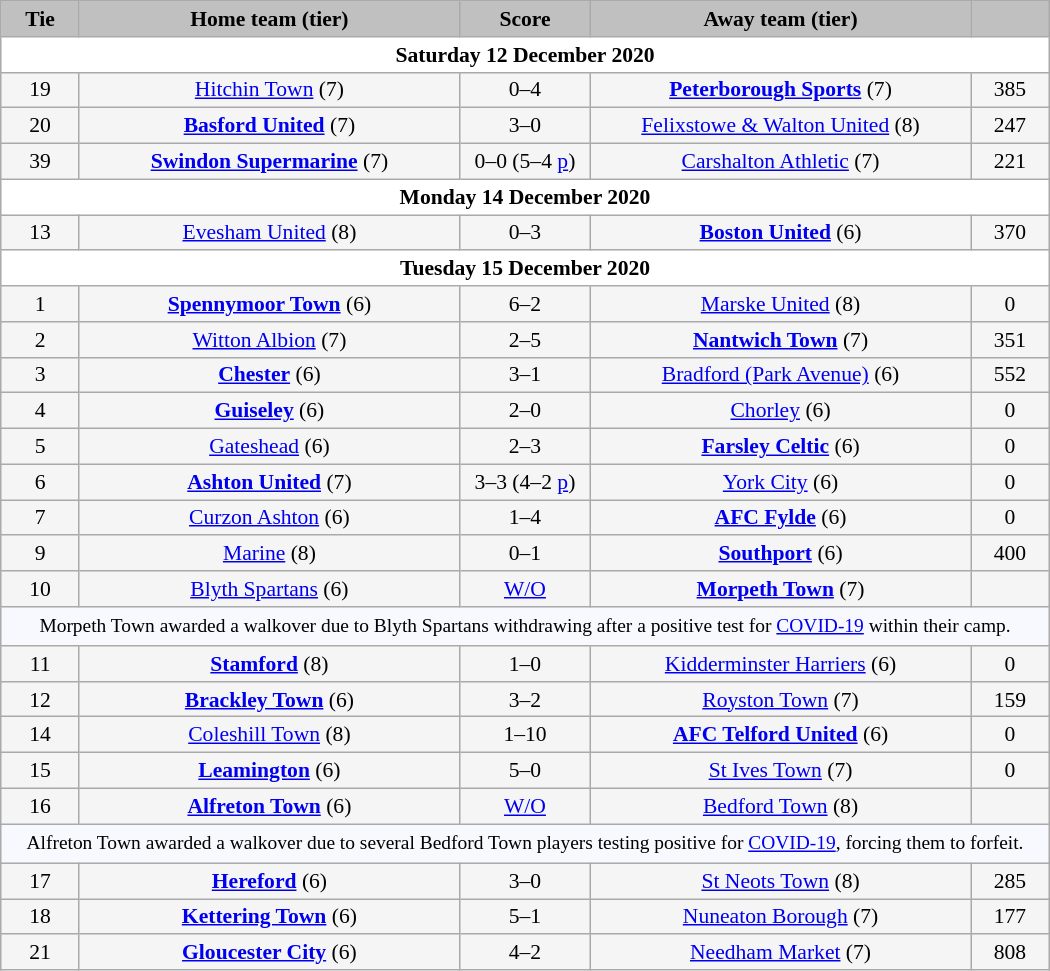<table class="wikitable" style="width: 700px; background:WhiteSmoke; text-align:center; font-size:90%">
<tr>
<td scope="col" style="width:  7.50%; background:silver;"><strong>Tie</strong></td>
<td scope="col" style="width: 36.25%; background:silver;"><strong>Home team (tier)</strong></td>
<td scope="col" style="width: 12.50%; background:silver;"><strong>Score</strong></td>
<td scope="col" style="width: 36.25%; background:silver;"><strong>Away team (tier)</strong></td>
<td scope="col" style="width:  7.50%; background:silver;"><strong></strong></td>
</tr>
<tr>
<td colspan="5" style= background:White><strong>Saturday 12 December 2020</strong></td>
</tr>
<tr>
<td>19</td>
<td><a href='#'>Hitchin Town</a> (7)</td>
<td>0–4</td>
<td><strong><a href='#'>Peterborough Sports</a></strong> (7)</td>
<td>385</td>
</tr>
<tr>
<td>20</td>
<td><strong><a href='#'>Basford United</a></strong> (7)</td>
<td>3–0</td>
<td><a href='#'>Felixstowe & Walton United</a> (8)</td>
<td>247</td>
</tr>
<tr>
<td>39</td>
<td><strong><a href='#'>Swindon Supermarine</a></strong> (7)</td>
<td>0–0 (5–4 <a href='#'>p</a>)</td>
<td><a href='#'>Carshalton Athletic</a> (7)</td>
<td>221</td>
</tr>
<tr>
<td colspan="5" style= background:White><strong>Monday 14 December 2020</strong></td>
</tr>
<tr>
<td>13</td>
<td><a href='#'>Evesham United</a> (8)</td>
<td>0–3</td>
<td><strong><a href='#'>Boston United</a></strong> (6)</td>
<td>370</td>
</tr>
<tr>
<td colspan="5" style= background:White><strong>Tuesday 15 December 2020</strong></td>
</tr>
<tr>
<td>1</td>
<td><strong><a href='#'>Spennymoor Town</a></strong> (6)</td>
<td>6–2</td>
<td><a href='#'>Marske United</a> (8)</td>
<td>0</td>
</tr>
<tr>
<td>2</td>
<td><a href='#'>Witton Albion</a> (7)</td>
<td>2–5</td>
<td><strong><a href='#'>Nantwich Town</a></strong> (7)</td>
<td>351</td>
</tr>
<tr>
<td>3</td>
<td><strong><a href='#'>Chester</a></strong> (6)</td>
<td>3–1</td>
<td><a href='#'>Bradford (Park Avenue)</a> (6)</td>
<td>552</td>
</tr>
<tr>
<td>4</td>
<td><strong><a href='#'>Guiseley</a></strong> (6)</td>
<td>2–0</td>
<td><a href='#'>Chorley</a> (6)</td>
<td>0</td>
</tr>
<tr>
<td>5</td>
<td><a href='#'>Gateshead</a> (6)</td>
<td>2–3</td>
<td><strong><a href='#'>Farsley Celtic</a></strong> (6)</td>
<td>0</td>
</tr>
<tr>
<td>6</td>
<td><strong><a href='#'>Ashton United</a></strong> (7)</td>
<td>3–3 (4–2 <a href='#'>p</a>)</td>
<td><a href='#'>York City</a> (6)</td>
<td>0</td>
</tr>
<tr>
<td>7</td>
<td><a href='#'>Curzon Ashton</a> (6)</td>
<td>1–4</td>
<td><strong><a href='#'>AFC Fylde</a></strong> (6)</td>
<td>0</td>
</tr>
<tr>
<td>9</td>
<td><a href='#'>Marine</a> (8)</td>
<td>0–1</td>
<td><strong><a href='#'>Southport</a></strong> (6)</td>
<td>400</td>
</tr>
<tr>
<td>10</td>
<td><a href='#'>Blyth Spartans</a> (6)</td>
<td><a href='#'>W/O</a></td>
<td><strong><a href='#'>Morpeth Town</a></strong> (7)</td>
<td></td>
</tr>
<tr>
<td colspan="5" style="background:GhostWhite; height:20px; text-align:center; font-size:90%">Morpeth Town awarded a walkover due to Blyth Spartans withdrawing after a positive test for <a href='#'>COVID-19</a> within their camp.</td>
</tr>
<tr>
<td>11</td>
<td><strong><a href='#'>Stamford</a></strong> (8)</td>
<td>1–0</td>
<td><a href='#'>Kidderminster Harriers</a> (6)</td>
<td>0</td>
</tr>
<tr>
<td>12</td>
<td><strong><a href='#'>Brackley Town</a></strong> (6)</td>
<td>3–2</td>
<td><a href='#'>Royston Town</a> (7)</td>
<td>159</td>
</tr>
<tr>
<td>14</td>
<td><a href='#'>Coleshill Town</a> (8)</td>
<td>1–10</td>
<td><strong><a href='#'>AFC Telford United</a></strong> (6)</td>
<td>0</td>
</tr>
<tr>
<td>15</td>
<td><strong><a href='#'>Leamington</a></strong> (6)</td>
<td>5–0</td>
<td><a href='#'>St Ives Town</a> (7)</td>
<td>0</td>
</tr>
<tr>
<td>16</td>
<td><strong><a href='#'>Alfreton Town</a></strong> (6)</td>
<td><a href='#'>W/O</a></td>
<td><a href='#'>Bedford Town</a> (8)</td>
<td></td>
</tr>
<tr>
<td colspan="5" style="background:GhostWhite; height:20px; text-align:center; font-size:90%">Alfreton Town awarded a walkover due to several Bedford Town players testing positive for <a href='#'>COVID-19</a>, forcing them to forfeit.</td>
</tr>
<tr>
<td>17</td>
<td><strong><a href='#'>Hereford</a></strong> (6)</td>
<td>3–0</td>
<td><a href='#'>St Neots Town</a> (8)</td>
<td>285</td>
</tr>
<tr>
<td>18</td>
<td><strong><a href='#'>Kettering Town</a></strong> (6)</td>
<td>5–1</td>
<td><a href='#'>Nuneaton Borough</a> (7)</td>
<td>177</td>
</tr>
<tr>
<td>21</td>
<td><strong><a href='#'>Gloucester City</a></strong> (6)</td>
<td>4–2</td>
<td><a href='#'>Needham Market</a> (7)</td>
<td>808</td>
</tr>
</table>
